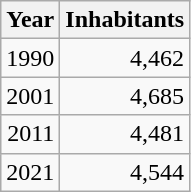<table cellspacing="0" cellpadding="0">
<tr>
<td valign="top"><br><table class="wikitable sortable zebra hintergrundfarbe5">
<tr>
<th>Year</th>
<th>Inhabitants</th>
</tr>
<tr align="right">
<td>1990</td>
<td>4,462</td>
</tr>
<tr align="right">
<td>2001</td>
<td>4,685</td>
</tr>
<tr align="right">
<td>2011</td>
<td>4,481</td>
</tr>
<tr align="right">
<td>2021</td>
<td>4,544</td>
</tr>
</table>
</td>
</tr>
</table>
